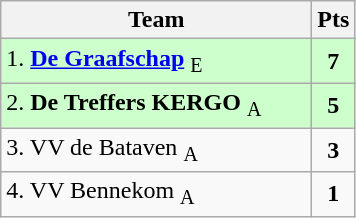<table class="wikitable" style="text-align:center; float:left; margin-right:1em">
<tr>
<th style="width:200px">Team</th>
<th width=20>Pts</th>
</tr>
<tr bgcolor=ccffcc>
<td align=left>1. <strong><a href='#'>De Graafschap</a></strong> <sub>E</sub></td>
<td><strong>7</strong></td>
</tr>
<tr bgcolor=ccffcc>
<td align=left>2. <strong>De Treffers KERGO</strong> <sub>A</sub></td>
<td><strong>5</strong></td>
</tr>
<tr>
<td align=left>3. VV de Bataven <sub>A</sub></td>
<td><strong>3</strong></td>
</tr>
<tr>
<td align=left>4. VV Bennekom <sub>A</sub></td>
<td><strong>1</strong></td>
</tr>
</table>
